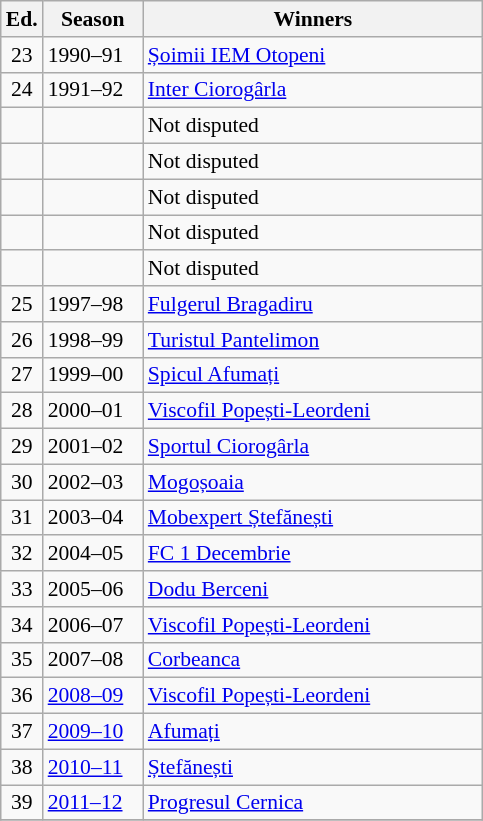<table class="wikitable" style="font-size:90%">
<tr>
<th><abbr>Ed.</abbr></th>
<th width="60">Season</th>
<th width="220">Winners</th>
</tr>
<tr>
<td align=center>23</td>
<td>1990–91</td>
<td><a href='#'>Șoimii IEM Otopeni</a></td>
</tr>
<tr>
<td align=center>24</td>
<td>1991–92</td>
<td><a href='#'>Inter Ciorogârla</a></td>
</tr>
<tr>
<td align=center></td>
<td></td>
<td>Not disputed</td>
</tr>
<tr>
<td align=center></td>
<td></td>
<td>Not disputed</td>
</tr>
<tr>
<td align=center></td>
<td></td>
<td>Not disputed</td>
</tr>
<tr>
<td align=center></td>
<td></td>
<td>Not disputed</td>
</tr>
<tr>
<td align=center></td>
<td></td>
<td>Not disputed</td>
</tr>
<tr>
<td align=center>25</td>
<td>1997–98</td>
<td><a href='#'>Fulgerul Bragadiru</a></td>
</tr>
<tr>
<td align=center>26</td>
<td>1998–99</td>
<td><a href='#'>Turistul Pantelimon</a></td>
</tr>
<tr>
<td align=center>27</td>
<td>1999–00</td>
<td><a href='#'>Spicul Afumați</a></td>
</tr>
<tr>
<td align=center>28</td>
<td>2000–01</td>
<td><a href='#'>Viscofil Popești-Leordeni</a></td>
</tr>
<tr>
<td align=center>29</td>
<td>2001–02</td>
<td><a href='#'>Sportul Ciorogârla</a></td>
</tr>
<tr>
<td align=center>30</td>
<td>2002–03</td>
<td><a href='#'>Mogoșoaia</a></td>
</tr>
<tr>
<td align=center>31</td>
<td>2003–04</td>
<td><a href='#'>Mobexpert Ștefănești</a></td>
</tr>
<tr>
<td align=center>32</td>
<td>2004–05</td>
<td><a href='#'>FC 1 Decembrie</a></td>
</tr>
<tr>
<td align=center>33</td>
<td>2005–06</td>
<td><a href='#'>Dodu Berceni</a></td>
</tr>
<tr>
<td align=center>34</td>
<td>2006–07</td>
<td><a href='#'>Viscofil Popești-Leordeni</a></td>
</tr>
<tr>
<td align=center>35</td>
<td>2007–08</td>
<td><a href='#'>Corbeanca</a></td>
</tr>
<tr>
<td align=center>36</td>
<td><a href='#'>2008–09</a></td>
<td><a href='#'>Viscofil Popești-Leordeni</a></td>
</tr>
<tr>
<td align=center>37</td>
<td><a href='#'>2009–10</a></td>
<td><a href='#'>Afumați</a></td>
</tr>
<tr>
<td align=center>38</td>
<td><a href='#'>2010–11</a></td>
<td><a href='#'>Ștefănești</a></td>
</tr>
<tr>
<td align=center>39</td>
<td><a href='#'>2011–12</a></td>
<td><a href='#'>Progresul Cernica</a></td>
</tr>
<tr>
</tr>
</table>
